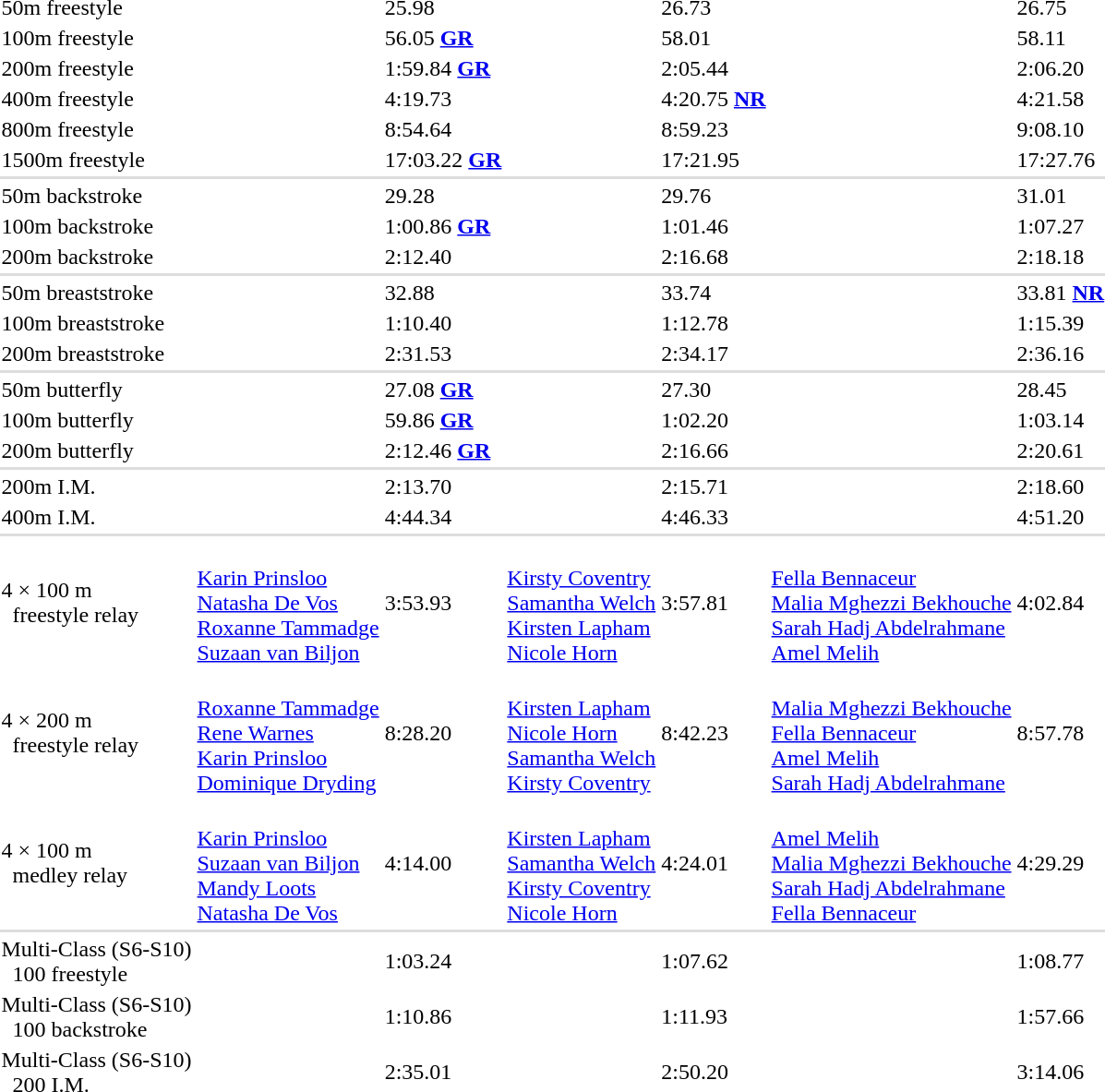<table>
<tr>
<td>50m freestyle</td>
<td></td>
<td>25.98</td>
<td></td>
<td>26.73</td>
<td></td>
<td>26.75</td>
</tr>
<tr>
<td>100m freestyle</td>
<td></td>
<td>56.05 <strong><a href='#'>GR</a></strong></td>
<td></td>
<td>58.01</td>
<td></td>
<td>58.11</td>
</tr>
<tr>
<td>200m freestyle</td>
<td></td>
<td>1:59.84 <strong><a href='#'>GR</a></strong></td>
<td></td>
<td>2:05.44</td>
<td></td>
<td>2:06.20</td>
</tr>
<tr>
<td>400m freestyle</td>
<td></td>
<td>4:19.73</td>
<td></td>
<td>4:20.75 <strong><a href='#'>NR</a></strong></td>
<td></td>
<td>4:21.58</td>
</tr>
<tr>
<td>800m freestyle</td>
<td></td>
<td>8:54.64</td>
<td></td>
<td>8:59.23</td>
<td></td>
<td>9:08.10</td>
</tr>
<tr>
<td>1500m freestyle</td>
<td></td>
<td>17:03.22 <strong><a href='#'>GR</a></strong></td>
<td></td>
<td>17:21.95</td>
<td></td>
<td>17:27.76</td>
</tr>
<tr bgcolor=#DDDDDD>
<td colspan=7></td>
</tr>
<tr>
<td>50m backstroke</td>
<td></td>
<td>29.28</td>
<td></td>
<td>29.76</td>
<td></td>
<td>31.01</td>
</tr>
<tr>
<td>100m backstroke</td>
<td></td>
<td>1:00.86 <strong><a href='#'>GR</a></strong></td>
<td></td>
<td>1:01.46</td>
<td></td>
<td>1:07.27</td>
</tr>
<tr>
<td>200m backstroke</td>
<td></td>
<td>2:12.40</td>
<td></td>
<td>2:16.68</td>
<td></td>
<td>2:18.18</td>
</tr>
<tr bgcolor=#DDDDDD>
<td colspan=7></td>
</tr>
<tr>
<td>50m breaststroke</td>
<td></td>
<td>32.88</td>
<td></td>
<td>33.74</td>
<td></td>
<td>33.81 <strong><a href='#'>NR</a></strong></td>
</tr>
<tr>
<td>100m breaststroke</td>
<td></td>
<td>1:10.40</td>
<td></td>
<td>1:12.78</td>
<td></td>
<td>1:15.39</td>
</tr>
<tr>
<td>200m breaststroke</td>
<td></td>
<td>2:31.53</td>
<td></td>
<td>2:34.17</td>
<td></td>
<td>2:36.16</td>
</tr>
<tr bgcolor=#DDDDDD>
<td colspan=7></td>
</tr>
<tr>
<td>50m butterfly</td>
<td></td>
<td>27.08 <strong><a href='#'>GR</a></strong></td>
<td></td>
<td>27.30</td>
<td></td>
<td>28.45</td>
</tr>
<tr>
<td>100m butterfly</td>
<td></td>
<td>59.86 <strong><a href='#'>GR</a></strong></td>
<td></td>
<td>1:02.20</td>
<td></td>
<td>1:03.14</td>
</tr>
<tr>
<td>200m butterfly</td>
<td></td>
<td>2:12.46 <strong><a href='#'>GR</a></strong></td>
<td></td>
<td>2:16.66</td>
<td></td>
<td>2:20.61</td>
</tr>
<tr bgcolor=#DDDDDD>
<td colspan=7></td>
</tr>
<tr>
<td>200m I.M.</td>
<td></td>
<td>2:13.70</td>
<td></td>
<td>2:15.71</td>
<td></td>
<td>2:18.60</td>
</tr>
<tr>
<td>400m I.M.</td>
<td></td>
<td>4:44.34</td>
<td></td>
<td>4:46.33</td>
<td></td>
<td>4:51.20</td>
</tr>
<tr bgcolor=#DDDDDD>
<td colspan=7></td>
</tr>
<tr>
<td>4 × 100 m <br>  freestyle relay</td>
<td><br><a href='#'>Karin Prinsloo</a><br><a href='#'>Natasha De Vos</a> <br><a href='#'>Roxanne Tammadge</a><br><a href='#'>Suzaan van Biljon</a></td>
<td>3:53.93</td>
<td><br><a href='#'>Kirsty Coventry</a><br><a href='#'>Samantha Welch</a> <br><a href='#'>Kirsten Lapham</a><br><a href='#'>Nicole Horn</a></td>
<td>3:57.81</td>
<td><br><a href='#'>Fella Bennaceur</a><br><a href='#'>Malia Mghezzi Bekhouche</a> <br><a href='#'>Sarah Hadj Abdelrahmane</a><br><a href='#'>Amel Melih</a></td>
<td>4:02.84</td>
</tr>
<tr>
<td>4 × 200 m <br>  freestyle relay</td>
<td> <br><a href='#'>Roxanne Tammadge</a><br><a href='#'>Rene Warnes</a> <br><a href='#'>Karin Prinsloo</a><br><a href='#'>Dominique Dryding</a></td>
<td>8:28.20</td>
<td> <br><a href='#'>Kirsten Lapham</a><br><a href='#'>Nicole Horn</a> <br><a href='#'>Samantha Welch</a><br><a href='#'>Kirsty Coventry</a></td>
<td>8:42.23</td>
<td> <br><a href='#'>Malia Mghezzi Bekhouche</a><br><a href='#'>Fella Bennaceur</a> <br><a href='#'>Amel Melih</a><br><a href='#'>Sarah Hadj Abdelrahmane</a></td>
<td>8:57.78</td>
</tr>
<tr>
<td>4 × 100 m <br>  medley relay</td>
<td><br><a href='#'>Karin Prinsloo</a><br><a href='#'>Suzaan van Biljon</a> <br><a href='#'>Mandy Loots</a><br><a href='#'>Natasha De Vos</a></td>
<td>4:14.00</td>
<td><br><a href='#'>Kirsten Lapham</a><br><a href='#'>Samantha Welch</a> <br><a href='#'>Kirsty Coventry</a><br><a href='#'>Nicole Horn</a></td>
<td>4:24.01</td>
<td><br><a href='#'>Amel Melih</a><br><a href='#'>Malia Mghezzi Bekhouche</a> <br><a href='#'>Sarah Hadj Abdelrahmane</a><br><a href='#'>Fella Bennaceur</a></td>
<td>4:29.29</td>
</tr>
<tr bgcolor=#DDDDDD>
<td colspan=7></td>
</tr>
<tr>
<td>Multi-Class (S6-S10) <br>  100 freestyle</td>
<td></td>
<td>1:03.24</td>
<td></td>
<td>1:07.62</td>
<td></td>
<td>1:08.77</td>
</tr>
<tr>
<td>Multi-Class (S6-S10) <br>  100 backstroke</td>
<td></td>
<td>1:10.86</td>
<td></td>
<td>1:11.93</td>
<td></td>
<td>1:57.66</td>
</tr>
<tr>
<td>Multi-Class (S6-S10) <br>  200 I.M.</td>
<td></td>
<td>2:35.01</td>
<td></td>
<td>2:50.20</td>
<td></td>
<td>3:14.06</td>
</tr>
<tr>
</tr>
</table>
